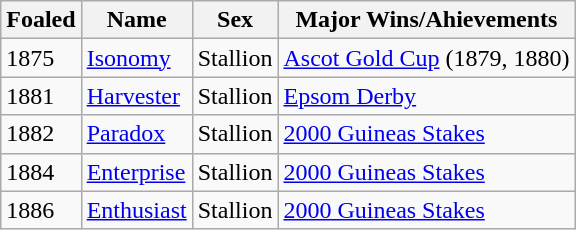<table class="wikitable">
<tr>
<th>Foaled</th>
<th>Name</th>
<th>Sex</th>
<th>Major Wins/Ahievements</th>
</tr>
<tr>
<td>1875</td>
<td><a href='#'>Isonomy</a></td>
<td>Stallion</td>
<td><a href='#'>Ascot Gold Cup</a> (1879, 1880)</td>
</tr>
<tr>
<td>1881</td>
<td><a href='#'>Harvester</a></td>
<td>Stallion</td>
<td><a href='#'>Epsom Derby</a></td>
</tr>
<tr>
<td>1882</td>
<td><a href='#'>Paradox</a></td>
<td>Stallion</td>
<td><a href='#'>2000 Guineas Stakes</a></td>
</tr>
<tr>
<td>1884</td>
<td><a href='#'>Enterprise</a></td>
<td>Stallion</td>
<td><a href='#'>2000 Guineas Stakes</a></td>
</tr>
<tr>
<td>1886</td>
<td><a href='#'>Enthusiast</a></td>
<td>Stallion</td>
<td><a href='#'>2000 Guineas Stakes</a></td>
</tr>
</table>
